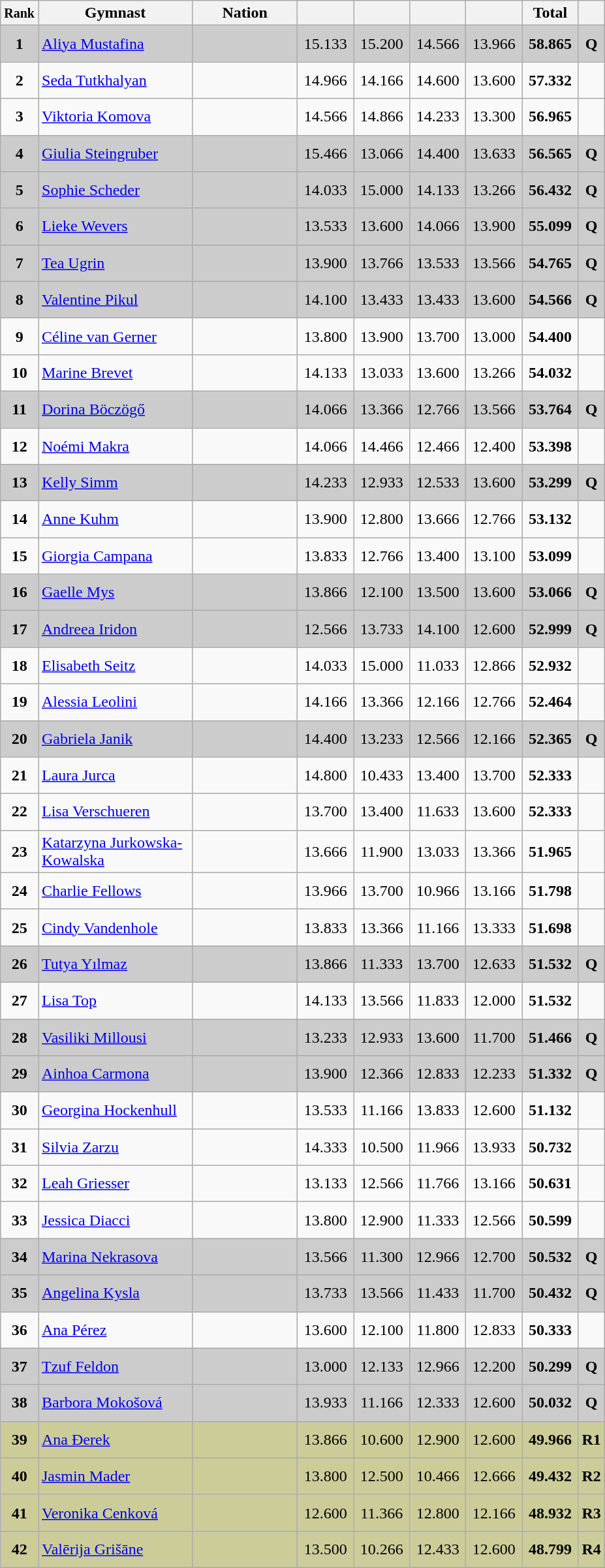<table class="wikitable sortable" style="text-align:center; font-size:100%">
<tr>
<th scope="col" style="width:15px;"><small>Rank</small></th>
<th ! scope="col" style="width:150px;">Gymnast</th>
<th ! scope="col" style="width:100px;">Nation</th>
<th ! scope="col" style="width:50px;"></th>
<th ! scope="col" style="width:50px;"></th>
<th ! scope="col" style="width:50px;"></th>
<th ! scope="col" style="width:50px;"></th>
<th ! scope="col" style="width:50px;">Total</th>
<th ! scope="col" style="width:15px;"><small></small></th>
</tr>
<tr style="background:#cccccc;">
<td scope=row style="text-align:center"><strong>1</strong></td>
<td height="30" align=left><a href='#'>Aliya Mustafina</a></td>
<td style="text-align:left;"><small></small></td>
<td>15.133</td>
<td>15.200</td>
<td>14.566</td>
<td>13.966</td>
<td><strong>58.865</strong></td>
<td><strong>Q</strong></td>
</tr>
<tr>
<td scope=row style="text-align:center"><strong>2</strong></td>
<td height="30" align=left><a href='#'>Seda Tutkhalyan</a></td>
<td style="text-align:left;"><small></small></td>
<td>14.966</td>
<td>14.166</td>
<td>14.600</td>
<td>13.600</td>
<td><strong>57.332</strong></td>
<td></td>
</tr>
<tr>
<td scope=row style="text-align:center"><strong>3</strong></td>
<td height="30" align=left><a href='#'>Viktoria Komova</a></td>
<td style="text-align:left;"><small></small></td>
<td>14.566</td>
<td>14.866</td>
<td>14.233</td>
<td>13.300</td>
<td><strong>56.965</strong></td>
<td></td>
</tr>
<tr style="background:#cccccc;">
<td scope=row style="text-align:center"><strong>4</strong></td>
<td height="30" align=left><a href='#'>Giulia Steingruber</a></td>
<td style="text-align:left;"><small></small></td>
<td>15.466</td>
<td>13.066</td>
<td>14.400</td>
<td>13.633</td>
<td><strong>56.565</strong></td>
<td><strong>Q</strong></td>
</tr>
<tr style="background:#cccccc;">
<td scope=row style="text-align:center"><strong>5</strong></td>
<td height="30" align=left><a href='#'>Sophie Scheder</a></td>
<td style="text-align:left;"><small></small></td>
<td>14.033</td>
<td>15.000</td>
<td>14.133</td>
<td>13.266</td>
<td><strong>56.432</strong></td>
<td><strong>Q</strong></td>
</tr>
<tr style="background:#cccccc;">
<td scope=row style="text-align:center"><strong>6</strong></td>
<td height="30" align=left><a href='#'>Lieke Wevers</a></td>
<td style="text-align:left;"><small></small></td>
<td>13.533</td>
<td>13.600</td>
<td>14.066</td>
<td>13.900</td>
<td><strong>55.099</strong></td>
<td><strong>Q</strong></td>
</tr>
<tr style="background:#cccccc;">
<td scope=row style="text-align:center"><strong>7</strong></td>
<td height="30" align=left><a href='#'>Tea Ugrin</a></td>
<td style="text-align:left;"><small></small></td>
<td>13.900</td>
<td>13.766</td>
<td>13.533</td>
<td>13.566</td>
<td><strong>54.765</strong></td>
<td><strong>Q</strong></td>
</tr>
<tr style="background:#cccccc;">
<td scope=row style="text-align:center"><strong>8</strong></td>
<td height="30" align=left><a href='#'>Valentine Pikul</a></td>
<td style="text-align:left;"><small></small></td>
<td>14.100</td>
<td>13.433</td>
<td>13.433</td>
<td>13.600</td>
<td><strong>54.566</strong></td>
<td><strong>Q</strong></td>
</tr>
<tr>
<td scope=row style="text-align:center"><strong>9</strong></td>
<td height="30" align=left><a href='#'>Céline van Gerner</a></td>
<td style="text-align:left;"><small></small></td>
<td>13.800</td>
<td>13.900</td>
<td>13.700</td>
<td>13.000</td>
<td><strong>54.400</strong></td>
<td></td>
</tr>
<tr>
<td scope=row style="text-align:center"><strong>10</strong></td>
<td height="30" align=left><a href='#'>Marine Brevet</a></td>
<td style="text-align:left;"><small></small></td>
<td>14.133</td>
<td>13.033</td>
<td>13.600</td>
<td>13.266</td>
<td><strong>54.032</strong></td>
<td></td>
</tr>
<tr style="background:#cccccc;">
<td scope=row style="text-align:center"><strong>11</strong></td>
<td height="30" align=left><a href='#'>Dorina Böczögő</a></td>
<td style="text-align:left;"><small></small></td>
<td>14.066</td>
<td>13.366</td>
<td>12.766</td>
<td>13.566</td>
<td><strong>53.764</strong></td>
<td><strong>Q</strong></td>
</tr>
<tr>
<td scope=row style="text-align:center"><strong>12</strong></td>
<td height="30" align=left><a href='#'>Noémi Makra</a></td>
<td style="text-align:left;"><small></small></td>
<td>14.066</td>
<td>14.466</td>
<td>12.466</td>
<td>12.400</td>
<td><strong>53.398</strong></td>
<td></td>
</tr>
<tr style="background:#cccccc;">
<td scope=row style="text-align:center"><strong>13</strong></td>
<td height="30" align=left><a href='#'>Kelly Simm</a></td>
<td style="text-align:left;"><small></small></td>
<td>14.233</td>
<td>12.933</td>
<td>12.533</td>
<td>13.600</td>
<td><strong>53.299</strong></td>
<td><strong>Q</strong></td>
</tr>
<tr>
<td scope=row style="text-align:center"><strong>14</strong></td>
<td height="30" align=left><a href='#'>Anne Kuhm</a></td>
<td style="text-align:left;"><small></small></td>
<td>13.900</td>
<td>12.800</td>
<td>13.666</td>
<td>12.766</td>
<td><strong>53.132</strong></td>
<td></td>
</tr>
<tr>
<td scope=row style="text-align:center"><strong>15</strong></td>
<td height="30" align=left><a href='#'>Giorgia Campana</a></td>
<td style="text-align:left;"><small></small></td>
<td>13.833</td>
<td>12.766</td>
<td>13.400</td>
<td>13.100</td>
<td><strong>53.099</strong></td>
<td></td>
</tr>
<tr style="background:#cccccc;">
<td scope=row style="text-align:center"><strong>16</strong></td>
<td height="30" align=left><a href='#'>Gaelle Mys</a></td>
<td style="text-align:left;"><small></small></td>
<td>13.866</td>
<td>12.100</td>
<td>13.500</td>
<td>13.600</td>
<td><strong>53.066</strong></td>
<td><strong>Q</strong></td>
</tr>
<tr style="background:#cccccc;">
<td scope=row style="text-align:center"><strong>17</strong></td>
<td height="30" align=left><a href='#'>Andreea Iridon</a></td>
<td style="text-align:left;"><small></small></td>
<td>12.566</td>
<td>13.733</td>
<td>14.100</td>
<td>12.600</td>
<td><strong>52.999</strong></td>
<td><strong>Q</strong></td>
</tr>
<tr>
<td scope=row style="text-align:center"><strong>18</strong></td>
<td height="30" align=left><a href='#'>Elisabeth Seitz</a></td>
<td style="text-align:left;"><small></small></td>
<td>14.033</td>
<td>15.000</td>
<td>11.033</td>
<td>12.866</td>
<td><strong>52.932</strong></td>
<td></td>
</tr>
<tr>
<td scope=row style="text-align:center"><strong>19</strong></td>
<td height="30" align=left><a href='#'>Alessia Leolini</a></td>
<td style="text-align:left;"><small></small></td>
<td>14.166</td>
<td>13.366</td>
<td>12.166</td>
<td>12.766</td>
<td><strong>52.464</strong></td>
<td></td>
</tr>
<tr style="background:#cccccc;">
<td scope=row style="text-align:center"><strong>20</strong></td>
<td height="30" align=left><a href='#'>Gabriela Janik</a></td>
<td style="text-align:left;"><small></small></td>
<td>14.400</td>
<td>13.233</td>
<td>12.566</td>
<td>12.166</td>
<td><strong>52.365</strong></td>
<td><strong>Q</strong></td>
</tr>
<tr>
<td scope=row style="text-align:center"><strong>21</strong></td>
<td height="30" align=left><a href='#'>Laura Jurca</a></td>
<td style="text-align:left;"><small></small></td>
<td>14.800</td>
<td>10.433</td>
<td>13.400</td>
<td>13.700</td>
<td><strong>52.333</strong></td>
<td></td>
</tr>
<tr>
<td scope=row style="text-align:center"><strong>22</strong></td>
<td height="30" align=left><a href='#'>Lisa Verschueren</a></td>
<td style="text-align:left;"><small></small></td>
<td>13.700</td>
<td>13.400</td>
<td>11.633</td>
<td>13.600</td>
<td><strong>52.333</strong></td>
<td></td>
</tr>
<tr>
<td scope=row style="text-align:center"><strong>23</strong></td>
<td height="30" align=left><a href='#'>Katarzyna Jurkowska-Kowalska</a></td>
<td style="text-align:left;"><small></small></td>
<td>13.666</td>
<td>11.900</td>
<td>13.033</td>
<td>13.366</td>
<td><strong>51.965</strong></td>
<td></td>
</tr>
<tr>
<td scope=row style="text-align:center"><strong>24</strong></td>
<td height="30" align=left><a href='#'>Charlie Fellows</a></td>
<td style="text-align:left;"><small></small></td>
<td>13.966</td>
<td>13.700</td>
<td>10.966</td>
<td>13.166</td>
<td><strong>51.798</strong></td>
<td></td>
</tr>
<tr>
<td scope=row style="text-align:center"><strong>25</strong></td>
<td height="30" align=left><a href='#'>Cindy Vandenhole</a></td>
<td style="text-align:left;"><small></small></td>
<td>13.833</td>
<td>13.366</td>
<td>11.166</td>
<td>13.333</td>
<td><strong>51.698</strong></td>
<td></td>
</tr>
<tr style="background:#cccccc;">
<td scope=row style="text-align:center"><strong>26</strong></td>
<td height="30" align=left><a href='#'>Tutya Yılmaz</a></td>
<td style="text-align:left;"><small></small></td>
<td>13.866</td>
<td>11.333</td>
<td>13.700</td>
<td>12.633</td>
<td><strong>51.532</strong></td>
<td><strong>Q</strong></td>
</tr>
<tr>
<td scope=row style="text-align:center"><strong>27</strong></td>
<td height="30" align=left><a href='#'>Lisa Top</a></td>
<td style="text-align:left;"><small></small></td>
<td>14.133</td>
<td>13.566</td>
<td>11.833</td>
<td>12.000</td>
<td><strong>51.532</strong></td>
<td></td>
</tr>
<tr style="background:#cccccc;">
<td scope=row style="text-align:center"><strong>28</strong></td>
<td height="30" align=left><a href='#'>Vasiliki Millousi</a></td>
<td style="text-align:left;"><small></small></td>
<td>13.233</td>
<td>12.933</td>
<td>13.600</td>
<td>11.700</td>
<td><strong>51.466</strong></td>
<td><strong>Q</strong></td>
</tr>
<tr style="background:#cccccc;">
<td scope=row style="text-align:center"><strong>29</strong></td>
<td height="30" align=left><a href='#'>Ainhoa Carmona</a></td>
<td style="text-align:left;"><small></small></td>
<td>13.900</td>
<td>12.366</td>
<td>12.833</td>
<td>12.233</td>
<td><strong>51.332</strong></td>
<td><strong>Q</strong></td>
</tr>
<tr>
<td scope=row style="text-align:center"><strong>30</strong></td>
<td height="30" align=left><a href='#'>Georgina Hockenhull</a></td>
<td style="text-align:left;"><small></small></td>
<td>13.533</td>
<td>11.166</td>
<td>13.833</td>
<td>12.600</td>
<td><strong>51.132</strong></td>
<td></td>
</tr>
<tr>
<td scope=row style="text-align:center"><strong>31</strong></td>
<td height="30" align=left><a href='#'>Silvia Zarzu</a></td>
<td style="text-align:left;"><small></small></td>
<td>14.333</td>
<td>10.500</td>
<td>11.966</td>
<td>13.933</td>
<td><strong>50.732</strong></td>
<td></td>
</tr>
<tr>
<td scope=row style="text-align:center"><strong>32</strong></td>
<td height="30" align=left><a href='#'>Leah Griesser</a></td>
<td style="text-align:left;"><small></small></td>
<td>13.133</td>
<td>12.566</td>
<td>11.766</td>
<td>13.166</td>
<td><strong>50.631</strong></td>
<td></td>
</tr>
<tr>
<td scope=row style="text-align:center"><strong>33</strong></td>
<td height="30" align=left><a href='#'>Jessica Diacci</a></td>
<td style="text-align:left;"><small></small></td>
<td>13.800</td>
<td>12.900</td>
<td>11.333</td>
<td>12.566</td>
<td><strong>50.599</strong></td>
<td></td>
</tr>
<tr style="background:#cccccc;">
<td scope=row style="text-align:center"><strong>34</strong></td>
<td height="30" align=left><a href='#'>Marina Nekrasova</a></td>
<td style="text-align:left;"><small></small></td>
<td>13.566</td>
<td>11.300</td>
<td>12.966</td>
<td>12.700</td>
<td><strong>50.532</strong></td>
<td><strong>Q</strong></td>
</tr>
<tr style="background:#cccccc;">
<td scope=row style="text-align:center"><strong>35</strong></td>
<td height="30" align=left><a href='#'>Angelina Kysla</a></td>
<td style="text-align:left;"><small></small></td>
<td>13.733</td>
<td>13.566</td>
<td>11.433</td>
<td>11.700</td>
<td><strong>50.432</strong></td>
<td><strong>Q</strong></td>
</tr>
<tr>
<td scope=row style="text-align:center"><strong>36</strong></td>
<td height="30" align=left><a href='#'>Ana Pérez</a></td>
<td style="text-align:left;"><small></small></td>
<td>13.600</td>
<td>12.100</td>
<td>11.800</td>
<td>12.833</td>
<td><strong>50.333</strong></td>
<td></td>
</tr>
<tr style="background:#cccccc;">
<td scope=row style="text-align:center"><strong>37</strong></td>
<td height="30" align=left><a href='#'>Tzuf Feldon</a></td>
<td style="text-align:left;"><small></small></td>
<td>13.000</td>
<td>12.133</td>
<td>12.966</td>
<td>12.200</td>
<td><strong>50.299</strong></td>
<td><strong>Q</strong></td>
</tr>
<tr style="background:#cccccc;">
<td scope=row style="text-align:center"><strong>38</strong></td>
<td height="30" align=left><a href='#'>Barbora Mokošová</a></td>
<td style="text-align:left;"><small></small></td>
<td>13.933</td>
<td>11.166</td>
<td>12.333</td>
<td>12.600</td>
<td><strong>50.032</strong></td>
<td><strong>Q</strong></td>
</tr>
<tr style="background:#CCCC99;">
<td scope=row style="text-align:center"><strong>39</strong></td>
<td height="30" align=left><a href='#'>Ana Đerek</a></td>
<td style="text-align:left;"><small></small></td>
<td>13.866</td>
<td>10.600</td>
<td>12.900</td>
<td>12.600</td>
<td><strong>49.966</strong></td>
<td><strong>R1</strong></td>
</tr>
<tr style="background:#CCCC99;">
<td scope=row style="text-align:center"><strong>40</strong></td>
<td height="30" align=left><a href='#'>Jasmin Mader</a></td>
<td style="text-align:left;"><small></small></td>
<td>13.800</td>
<td>12.500</td>
<td>10.466</td>
<td>12.666</td>
<td><strong>49.432</strong></td>
<td><strong>R2</strong></td>
</tr>
<tr style="background:#CCCC99;">
<td scope=row style="text-align:center"><strong>41</strong></td>
<td height="30" align=left><a href='#'>Veronika Cenková</a></td>
<td style="text-align:left;"><small></small></td>
<td>12.600</td>
<td>11.366</td>
<td>12.800</td>
<td>12.166</td>
<td><strong>48.932</strong></td>
<td><strong>R3</strong></td>
</tr>
<tr style="background:#CCCC99;">
<td scope=row style="text-align:center"><strong>42</strong></td>
<td height="30" align=left><a href='#'>Valērija Grišāne</a></td>
<td style="text-align:left;"><small></small></td>
<td>13.500</td>
<td>10.266</td>
<td>12.433</td>
<td>12.600</td>
<td><strong>48.799</strong></td>
<td><strong>R4</strong></td>
</tr>
</table>
